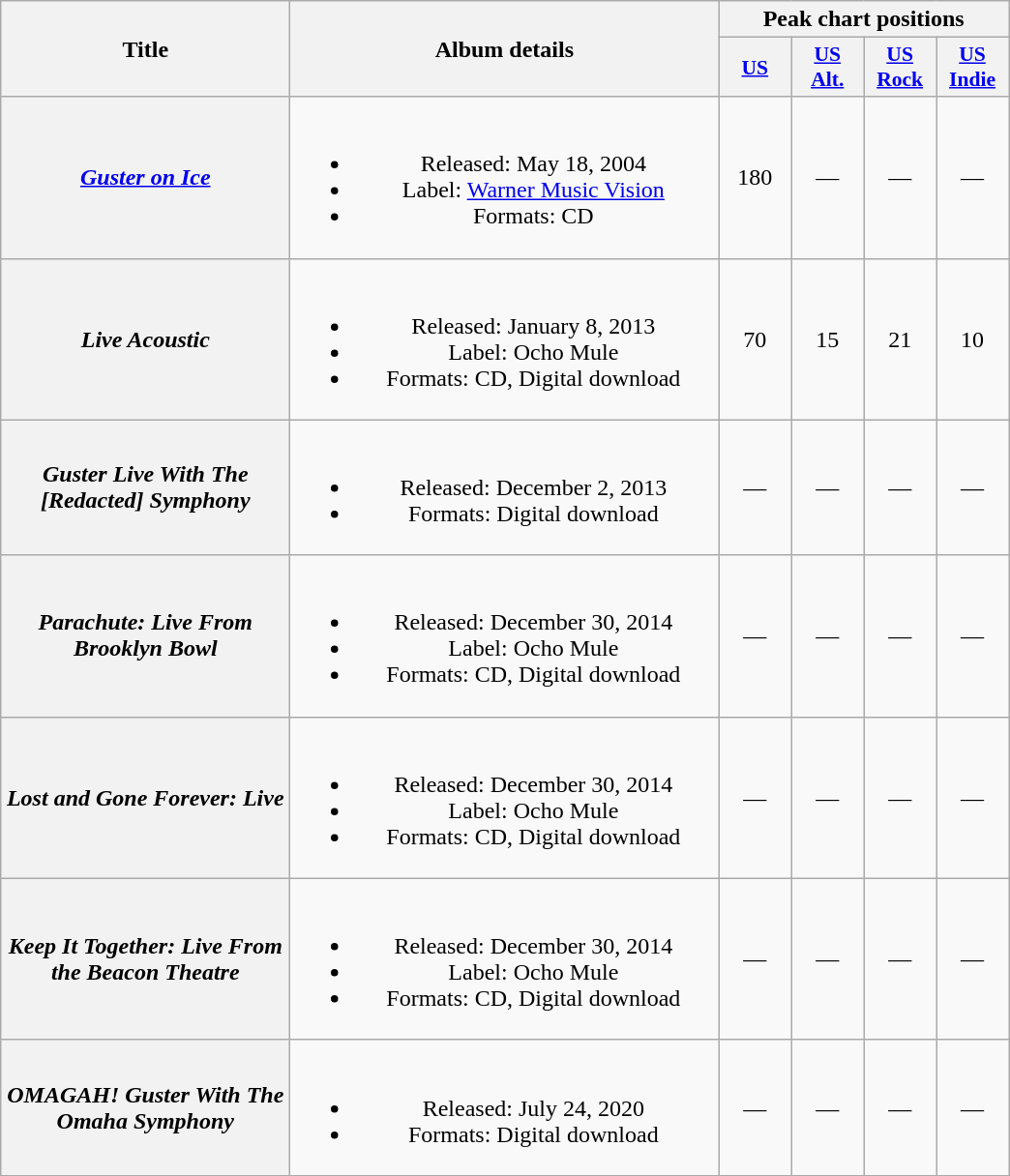<table class="wikitable plainrowheaders" style="text-align:center;">
<tr>
<th scope="col" rowspan="2" style="width:12em;">Title</th>
<th scope="col" rowspan="2" style="width:18em;">Album details</th>
<th scope="col" colspan="4">Peak chart positions</th>
</tr>
<tr>
<th scope="col" style="width:3em;font-size:90%;"><a href='#'>US</a><br></th>
<th scope="col" style="width:3em;font-size:90%;"><a href='#'>US<br>Alt.</a><br></th>
<th scope="col" style="width:3em;font-size:90%;"><a href='#'>US<br>Rock</a><br></th>
<th scope="col" style="width:3em;font-size:90%;"><a href='#'>US<br>Indie</a><br></th>
</tr>
<tr>
<th scope="row"><em><a href='#'>Guster on Ice</a></em></th>
<td><br><ul><li>Released: May 18, 2004</li><li>Label: <a href='#'>Warner Music Vision</a></li><li>Formats: CD</li></ul></td>
<td>180</td>
<td>—</td>
<td>—</td>
<td>—</td>
</tr>
<tr>
<th scope="row"><em>Live Acoustic</em></th>
<td><br><ul><li>Released: January 8, 2013</li><li>Label: Ocho Mule</li><li>Formats: CD, Digital download</li></ul></td>
<td>70</td>
<td>15</td>
<td>21</td>
<td>10</td>
</tr>
<tr>
<th scope="row"><em>Guster Live With The [Redacted] Symphony</em></th>
<td><br><ul><li>Released: December 2, 2013</li><li>Formats: Digital download</li></ul></td>
<td>—</td>
<td>—</td>
<td>—</td>
<td>—</td>
</tr>
<tr>
<th scope="row"><em>Parachute: Live From Brooklyn Bowl</em></th>
<td><br><ul><li>Released: December 30, 2014</li><li>Label: Ocho Mule</li><li>Formats: CD, Digital download</li></ul></td>
<td>—</td>
<td>—</td>
<td>—</td>
<td>—</td>
</tr>
<tr>
<th scope="row"><em>Lost and Gone Forever: Live</em></th>
<td><br><ul><li>Released: December 30, 2014</li><li>Label: Ocho Mule</li><li>Formats: CD, Digital download</li></ul></td>
<td>—</td>
<td>—</td>
<td>—</td>
<td>—</td>
</tr>
<tr>
<th scope="row"><em>Keep It Together: Live From the Beacon Theatre</em></th>
<td><br><ul><li>Released: December 30, 2014</li><li>Label: Ocho Mule</li><li>Formats: CD, Digital download</li></ul></td>
<td>—</td>
<td>—</td>
<td>—</td>
<td>—</td>
</tr>
<tr>
<th scope="row"><em>OMAGAH! Guster With The Omaha Symphony</em></th>
<td><br><ul><li>Released: July 24, 2020</li><li>Formats: Digital download</li></ul></td>
<td>—</td>
<td>—</td>
<td>—</td>
<td>—</td>
</tr>
</table>
